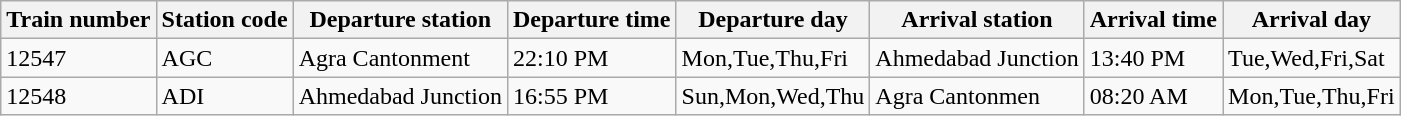<table class="wikitable">
<tr>
<th>Train number</th>
<th>Station code</th>
<th>Departure station</th>
<th>Departure time</th>
<th>Departure day</th>
<th>Arrival station</th>
<th>Arrival time</th>
<th>Arrival day</th>
</tr>
<tr>
<td>12547</td>
<td>AGC</td>
<td>Agra Cantonment</td>
<td>22:10 PM</td>
<td>Mon,Tue,Thu,Fri</td>
<td>Ahmedabad Junction</td>
<td>13:40 PM</td>
<td>Tue,Wed,Fri,Sat</td>
</tr>
<tr>
<td>12548</td>
<td>ADI</td>
<td>Ahmedabad Junction</td>
<td>16:55 PM</td>
<td>Sun,Mon,Wed,Thu</td>
<td>Agra Cantonmen</td>
<td>08:20 AM</td>
<td>Mon,Tue,Thu,Fri</td>
</tr>
</table>
